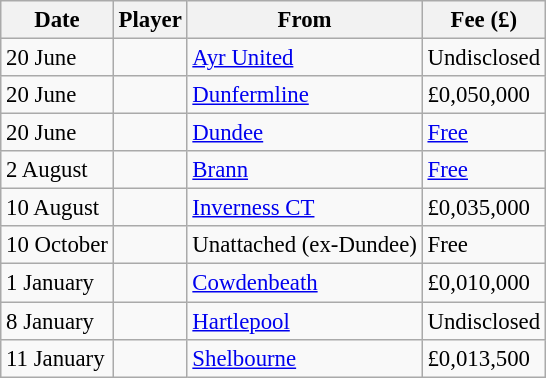<table class="wikitable sortable" style="font-size:95%">
<tr>
<th>Date</th>
<th>Player</th>
<th>From</th>
<th>Fee (£)</th>
</tr>
<tr>
<td>20 June</td>
<td> </td>
<td><a href='#'>Ayr United</a></td>
<td>Undisclosed</td>
</tr>
<tr>
<td>20 June</td>
<td> </td>
<td><a href='#'>Dunfermline</a></td>
<td>£0,050,000</td>
</tr>
<tr>
<td>20 June</td>
<td> </td>
<td><a href='#'>Dundee</a></td>
<td><a href='#'>Free</a></td>
</tr>
<tr>
<td>2 August</td>
<td> </td>
<td><a href='#'>Brann</a></td>
<td><a href='#'>Free</a></td>
</tr>
<tr>
<td>10 August</td>
<td> </td>
<td><a href='#'>Inverness CT</a></td>
<td>£0,035,000</td>
</tr>
<tr>
<td>10 October</td>
<td> </td>
<td>Unattached (ex-Dundee)</td>
<td>Free</td>
</tr>
<tr>
<td>1 January</td>
<td> </td>
<td><a href='#'>Cowdenbeath</a></td>
<td>£0,010,000</td>
</tr>
<tr>
<td>8 January</td>
<td> </td>
<td><a href='#'>Hartlepool</a></td>
<td>Undisclosed</td>
</tr>
<tr>
<td>11 January</td>
<td> </td>
<td><a href='#'>Shelbourne</a></td>
<td>£0,013,500</td>
</tr>
</table>
